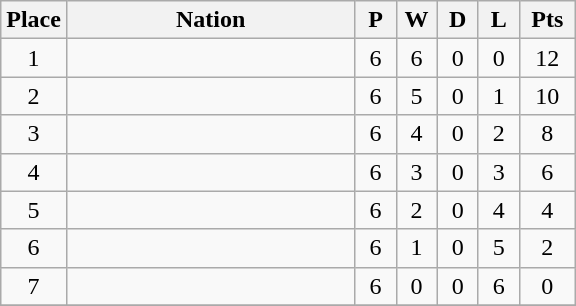<table class=wikitable style=text-align:center>
<tr>
<th width=35>Place</th>
<th width=185>Nation</th>
<th width=20>P</th>
<th width=20>W</th>
<th width=20>D</th>
<th width=20>L</th>
<th width=30>Pts</th>
</tr>
<tr>
<td>1</td>
<td style=text-align:left></td>
<td>6</td>
<td>6</td>
<td>0</td>
<td>0</td>
<td>12</td>
</tr>
<tr>
<td>2</td>
<td style=text-align:left></td>
<td>6</td>
<td>5</td>
<td>0</td>
<td>1</td>
<td>10</td>
</tr>
<tr>
<td>3</td>
<td style=text-align:left></td>
<td>6</td>
<td>4</td>
<td>0</td>
<td>2</td>
<td>8</td>
</tr>
<tr>
<td>4</td>
<td style=text-align:left></td>
<td>6</td>
<td>3</td>
<td>0</td>
<td>3</td>
<td>6</td>
</tr>
<tr>
<td>5</td>
<td style=text-align:left></td>
<td>6</td>
<td>2</td>
<td>0</td>
<td>4</td>
<td>4</td>
</tr>
<tr>
<td>6</td>
<td style=text-align:left></td>
<td>6</td>
<td>1</td>
<td>0</td>
<td>5</td>
<td>2</td>
</tr>
<tr>
<td>7</td>
<td style=text-align:left></td>
<td>6</td>
<td>0</td>
<td>0</td>
<td>6</td>
<td>0</td>
</tr>
<tr>
</tr>
</table>
